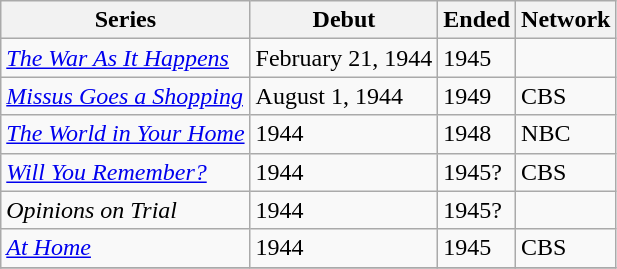<table class="wikitable">
<tr>
<th>Series</th>
<th>Debut</th>
<th>Ended</th>
<th>Network</th>
</tr>
<tr>
<td><em><a href='#'>The War As It Happens</a></em></td>
<td>February 21, 1944</td>
<td>1945</td>
<td></td>
</tr>
<tr>
<td><em><a href='#'>Missus Goes a Shopping</a></em></td>
<td>August 1, 1944</td>
<td>1949</td>
<td>CBS</td>
</tr>
<tr>
<td><em><a href='#'>The World in Your Home</a></em></td>
<td>1944</td>
<td>1948</td>
<td>NBC</td>
</tr>
<tr>
<td><em><a href='#'>Will You Remember?</a></em></td>
<td>1944</td>
<td>1945?</td>
<td>CBS</td>
</tr>
<tr>
<td><em>Opinions on Trial</em></td>
<td>1944</td>
<td>1945?</td>
<td></td>
</tr>
<tr>
<td><em><a href='#'>At Home</a></em></td>
<td>1944</td>
<td>1945</td>
<td>CBS</td>
</tr>
<tr>
</tr>
</table>
